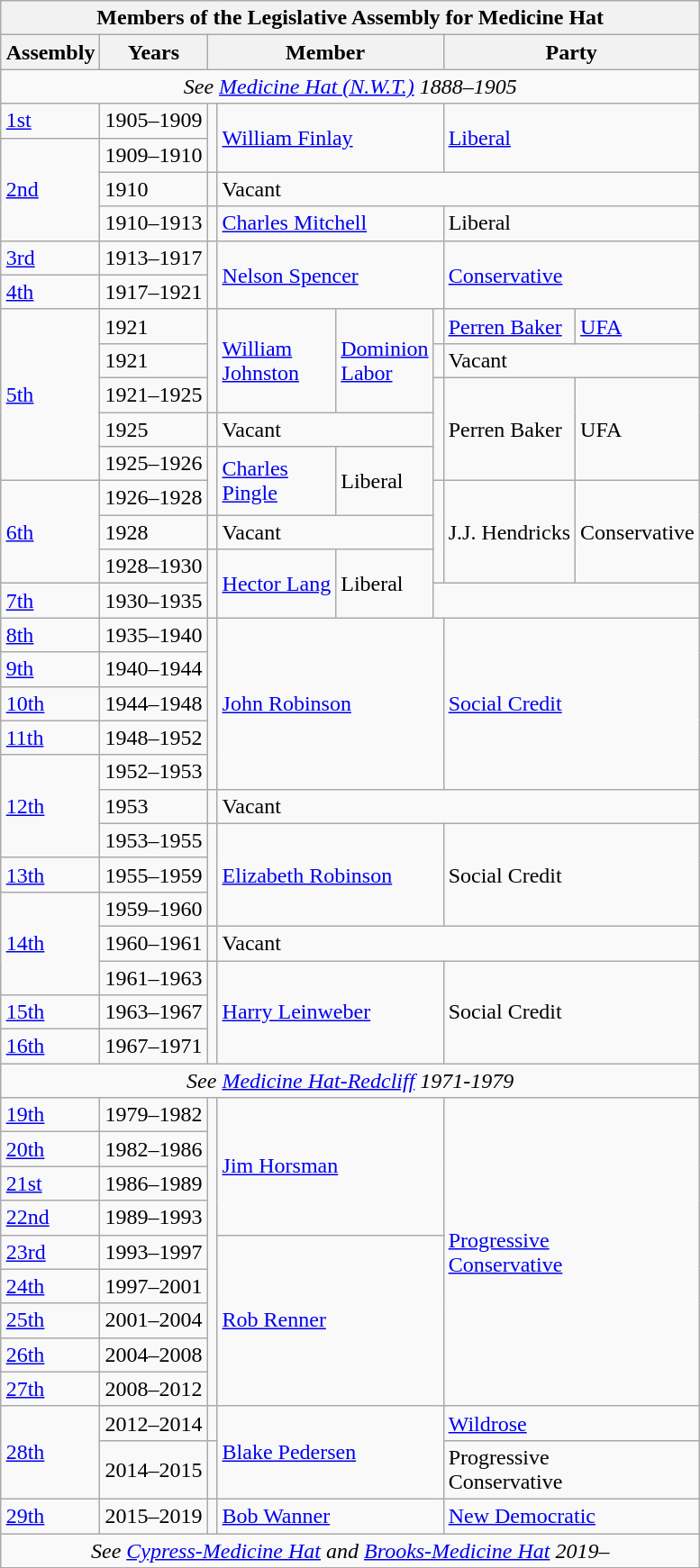<table class="wikitable collapsible" align=right>
<tr>
<th colspan=8>Members of the Legislative Assembly for Medicine Hat</th>
</tr>
<tr>
<th>Assembly</th>
<th>Years</th>
<th colspan=4>Member</th>
<th colspan=2>Party</th>
</tr>
<tr>
<td colspan=8 align=center><em>See <a href='#'>Medicine Hat (N.W.T.)</a> 1888–1905</em></td>
</tr>
<tr>
<td><a href='#'>1st</a></td>
<td>1905–1909</td>
<td rowspan=2 ></td>
<td rowspan=2 colspan=3><a href='#'>William Finlay</a></td>
<td rowspan=2 colspan=2><a href='#'>Liberal</a></td>
</tr>
<tr>
<td rowspan=3><a href='#'>2nd</a></td>
<td>1909–1910</td>
</tr>
<tr>
<td>1910</td>
<td></td>
<td colspan=6>Vacant</td>
</tr>
<tr>
<td>1910–1913</td>
<td></td>
<td colspan=3><a href='#'>Charles Mitchell</a></td>
<td colspan=2>Liberal</td>
</tr>
<tr>
<td><a href='#'>3rd</a></td>
<td>1913–1917</td>
<td rowspan=2 ></td>
<td rowspan=2 colspan=3><a href='#'>Nelson Spencer</a></td>
<td rowspan=2 colspan=2><a href='#'>Conservative</a></td>
</tr>
<tr>
<td><a href='#'>4th</a></td>
<td>1917–1921</td>
</tr>
<tr>
<td rowspan=5><a href='#'>5th</a></td>
<td>1921</td>
<td rowspan=3 ></td>
<td rowspan=3><a href='#'>William <br>Johnston</a></td>
<td rowspan=3><a href='#'>Dominion<br>Labor</a></td>
<td></td>
<td><a href='#'>Perren Baker</a></td>
<td><a href='#'>UFA</a></td>
</tr>
<tr>
<td>1921</td>
<td></td>
<td colspan=2>Vacant</td>
</tr>
<tr>
<td>1921–1925</td>
<td rowspan=3 ></td>
<td rowspan=3>Perren Baker</td>
<td rowspan=3>UFA</td>
</tr>
<tr>
<td>1925</td>
<td></td>
<td colspan=2>Vacant</td>
</tr>
<tr>
<td>1925–1926</td>
<td rowspan=2 ></td>
<td rowspan=2><a href='#'>Charles<br>Pingle</a></td>
<td rowspan=2>Liberal</td>
</tr>
<tr>
<td rowspan=3><a href='#'>6th</a></td>
<td>1926–1928</td>
<td rowspan=3 ></td>
<td rowspan=3>J.J. Hendricks</td>
<td rowspan=3>Conservative</td>
</tr>
<tr>
<td>1928</td>
<td></td>
<td colspan=6>Vacant</td>
</tr>
<tr>
<td>1928–1930</td>
<td rowspan=2 ></td>
<td rowspan=2><a href='#'>Hector Lang</a></td>
<td rowspan=2>Liberal</td>
</tr>
<tr>
<td><a href='#'>7th</a></td>
<td>1930–1935</td>
</tr>
<tr>
<td><a href='#'>8th</a></td>
<td>1935–1940</td>
<td rowspan=5 ></td>
<td colspan=3 rowspan=5><a href='#'>John Robinson</a></td>
<td rowspan=5 colspan=2><a href='#'>Social Credit</a></td>
</tr>
<tr>
<td><a href='#'>9th</a></td>
<td>1940–1944</td>
</tr>
<tr>
<td><a href='#'>10th</a></td>
<td>1944–1948</td>
</tr>
<tr>
<td><a href='#'>11th</a></td>
<td>1948–1952</td>
</tr>
<tr>
<td rowspan=3><a href='#'>12th</a></td>
<td>1952–1953</td>
</tr>
<tr>
<td>1953</td>
<td></td>
<td colspan=6>Vacant</td>
</tr>
<tr>
<td>1953–1955</td>
<td rowspan=3 ></td>
<td colspan=3 rowspan=3><a href='#'>Elizabeth Robinson</a></td>
<td rowspan=3 colspan=2>Social Credit</td>
</tr>
<tr>
<td><a href='#'>13th</a></td>
<td>1955–1959</td>
</tr>
<tr>
<td rowspan=3><a href='#'>14th</a></td>
<td>1959–1960</td>
</tr>
<tr>
<td>1960–1961</td>
<td></td>
<td colspan=6>Vacant</td>
</tr>
<tr>
<td>1961–1963</td>
<td rowspan=3 ></td>
<td colspan=3 rowspan=3><a href='#'>Harry Leinweber</a></td>
<td rowspan=3 colspan=2>Social Credit</td>
</tr>
<tr>
<td><a href='#'>15th</a></td>
<td>1963–1967</td>
</tr>
<tr>
<td><a href='#'>16th</a></td>
<td>1967–1971</td>
</tr>
<tr>
<td colspan=8 align=center><em>See <a href='#'>Medicine Hat-Redcliff</a> 1971-1979</em></td>
</tr>
<tr>
<td><a href='#'>19th</a></td>
<td>1979–1982</td>
<td rowspan=9 ></td>
<td colspan=3 rowspan=4><a href='#'>Jim Horsman</a></td>
<td colspan=2 rowspan=9><a href='#'>Progressive<br>Conservative</a></td>
</tr>
<tr>
<td><a href='#'>20th</a></td>
<td>1982–1986</td>
</tr>
<tr>
<td><a href='#'>21st</a></td>
<td>1986–1989</td>
</tr>
<tr>
<td><a href='#'>22nd</a></td>
<td>1989–1993</td>
</tr>
<tr>
<td><a href='#'>23rd</a></td>
<td>1993–1997</td>
<td colspan=3 rowspan=5><a href='#'>Rob Renner</a></td>
</tr>
<tr>
<td><a href='#'>24th</a></td>
<td>1997–2001</td>
</tr>
<tr>
<td><a href='#'>25th</a></td>
<td>2001–2004</td>
</tr>
<tr>
<td><a href='#'>26th</a></td>
<td>2004–2008</td>
</tr>
<tr>
<td><a href='#'>27th</a></td>
<td>2008–2012</td>
</tr>
<tr>
<td rowspan=2><a href='#'>28th</a></td>
<td>2012–2014</td>
<td></td>
<td rowspan=2 colspan=3><a href='#'>Blake Pedersen</a></td>
<td colspan=2><a href='#'>Wildrose</a></td>
</tr>
<tr>
<td>2014–2015</td>
<td></td>
<td colspan=2>Progressive<br>Conservative</td>
</tr>
<tr>
<td><a href='#'>29th</a></td>
<td>2015–2019</td>
<td></td>
<td colspan=3><a href='#'>Bob Wanner</a></td>
<td colspan=2><a href='#'>New Democratic</a></td>
</tr>
<tr>
<td colspan=8 align=center><em>See <a href='#'>Cypress-Medicine Hat</a> and <a href='#'>Brooks-Medicine Hat</a> 2019–</em></td>
</tr>
</table>
